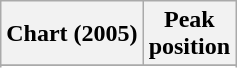<table class="wikitable sortable plainrowheaders" style="text-align:center;" border="1">
<tr>
<th scope="col">Chart (2005)</th>
<th scope="col">Peak<br>position</th>
</tr>
<tr>
</tr>
<tr>
</tr>
<tr>
</tr>
</table>
